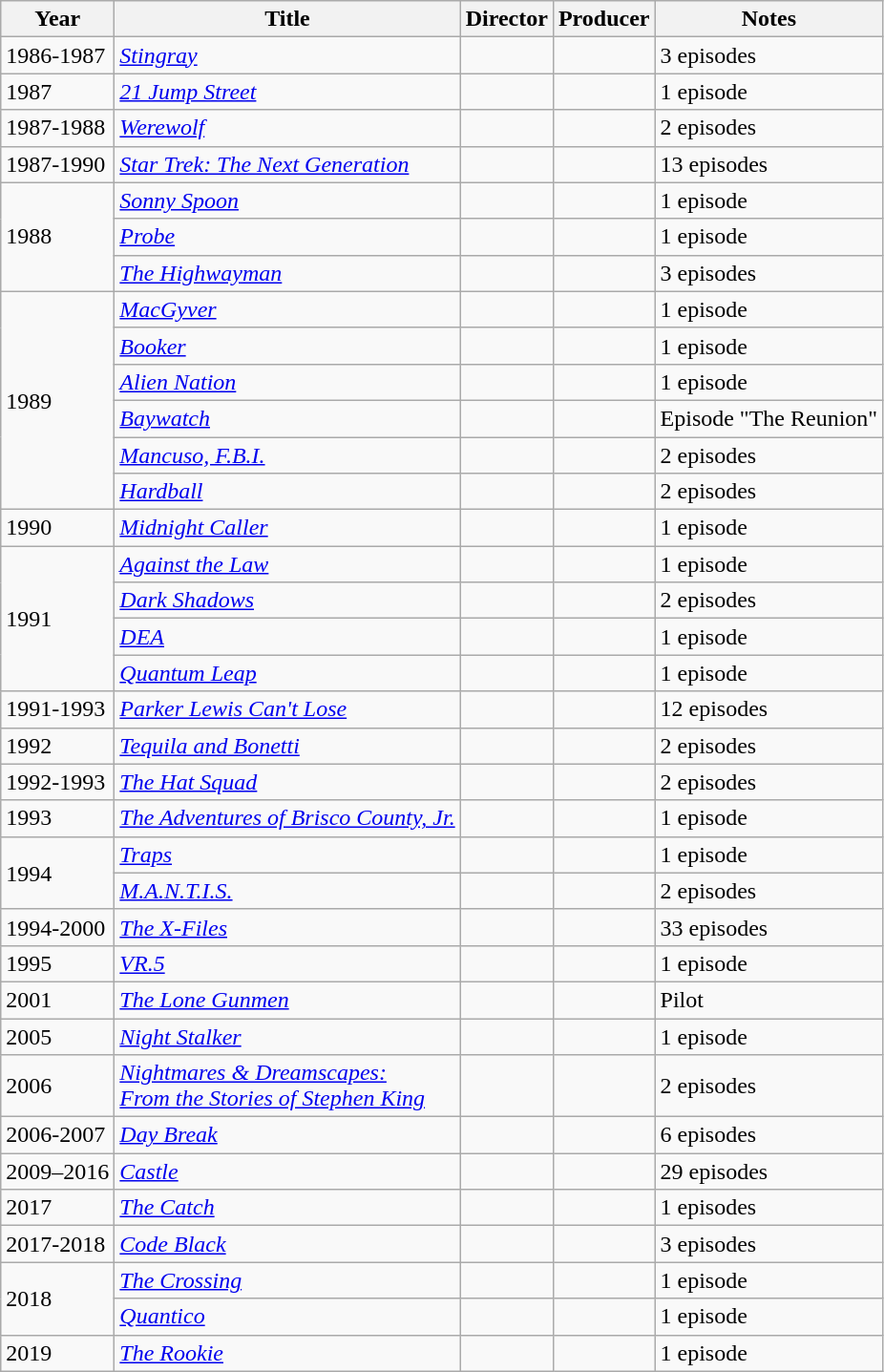<table class="wikitable">
<tr>
<th>Year</th>
<th>Title</th>
<th>Director</th>
<th>Producer</th>
<th>Notes</th>
</tr>
<tr>
<td>1986-1987</td>
<td><em><a href='#'>Stingray</a></em></td>
<td></td>
<td></td>
<td>3 episodes</td>
</tr>
<tr>
<td>1987</td>
<td><em><a href='#'>21 Jump Street</a></em></td>
<td></td>
<td></td>
<td>1 episode</td>
</tr>
<tr>
<td>1987-1988</td>
<td><em><a href='#'>Werewolf</a></em></td>
<td></td>
<td></td>
<td>2 episodes</td>
</tr>
<tr>
<td>1987-1990</td>
<td><em><a href='#'>Star Trek: The Next Generation</a></em></td>
<td></td>
<td></td>
<td>13 episodes</td>
</tr>
<tr>
<td rowspan=3>1988</td>
<td><em><a href='#'>Sonny Spoon</a></em></td>
<td></td>
<td></td>
<td>1 episode</td>
</tr>
<tr>
<td><em><a href='#'>Probe</a></em></td>
<td></td>
<td></td>
<td>1 episode</td>
</tr>
<tr>
<td><em><a href='#'>The Highwayman</a></em></td>
<td></td>
<td></td>
<td>3 episodes</td>
</tr>
<tr>
<td rowspan=6>1989</td>
<td><em><a href='#'>MacGyver</a></em></td>
<td></td>
<td></td>
<td>1 episode</td>
</tr>
<tr>
<td><em><a href='#'>Booker</a></em></td>
<td></td>
<td></td>
<td>1 episode</td>
</tr>
<tr>
<td><em><a href='#'>Alien Nation</a></em></td>
<td></td>
<td></td>
<td>1 episode</td>
</tr>
<tr>
<td><em><a href='#'>Baywatch</a></em></td>
<td></td>
<td></td>
<td>Episode "The Reunion"</td>
</tr>
<tr>
<td><em><a href='#'>Mancuso, F.B.I.</a></em></td>
<td></td>
<td></td>
<td>2 episodes</td>
</tr>
<tr>
<td><em><a href='#'>Hardball</a></em></td>
<td></td>
<td></td>
<td>2 episodes</td>
</tr>
<tr>
<td>1990</td>
<td><em><a href='#'>Midnight Caller</a></em></td>
<td></td>
<td></td>
<td>1 episode</td>
</tr>
<tr>
<td rowspan=4>1991</td>
<td><em><a href='#'>Against the Law</a></em></td>
<td></td>
<td></td>
<td>1 episode</td>
</tr>
<tr>
<td><em><a href='#'>Dark Shadows</a></em></td>
<td></td>
<td></td>
<td>2 episodes</td>
</tr>
<tr>
<td><em><a href='#'>DEA</a></em></td>
<td></td>
<td></td>
<td>1 episode</td>
</tr>
<tr>
<td><em><a href='#'>Quantum Leap</a></em></td>
<td></td>
<td></td>
<td>1 episode</td>
</tr>
<tr>
<td>1991-1993</td>
<td><em><a href='#'>Parker Lewis Can't Lose</a></em></td>
<td></td>
<td></td>
<td>12 episodes</td>
</tr>
<tr>
<td>1992</td>
<td><em><a href='#'>Tequila and Bonetti</a></em></td>
<td></td>
<td></td>
<td>2 episodes</td>
</tr>
<tr>
<td>1992-1993</td>
<td><em><a href='#'>The Hat Squad</a></em></td>
<td></td>
<td></td>
<td>2 episodes</td>
</tr>
<tr>
<td>1993</td>
<td><em><a href='#'>The Adventures of Brisco County, Jr.</a></em></td>
<td></td>
<td></td>
<td>1 episode</td>
</tr>
<tr>
<td rowspan=2>1994</td>
<td><em><a href='#'>Traps</a></em></td>
<td></td>
<td></td>
<td>1 episode</td>
</tr>
<tr>
<td><em><a href='#'>M.A.N.T.I.S.</a></em></td>
<td></td>
<td></td>
<td>2 episodes</td>
</tr>
<tr>
<td>1994-2000</td>
<td><em><a href='#'>The X-Files</a></em></td>
<td></td>
<td></td>
<td>33 episodes</td>
</tr>
<tr>
<td>1995</td>
<td><em><a href='#'>VR.5</a></em></td>
<td></td>
<td></td>
<td>1 episode</td>
</tr>
<tr>
<td>2001</td>
<td><em><a href='#'>The Lone Gunmen</a></em></td>
<td></td>
<td></td>
<td>Pilot</td>
</tr>
<tr>
<td>2005</td>
<td><em><a href='#'>Night Stalker</a></em></td>
<td></td>
<td></td>
<td>1 episode</td>
</tr>
<tr>
<td>2006</td>
<td><em><a href='#'>Nightmares & Dreamscapes:<br>From the Stories of Stephen King</a></em></td>
<td></td>
<td></td>
<td>2 episodes</td>
</tr>
<tr>
<td>2006-2007</td>
<td><em><a href='#'>Day Break</a></em></td>
<td></td>
<td></td>
<td>6 episodes</td>
</tr>
<tr>
<td>2009–2016</td>
<td><em><a href='#'>Castle</a></em></td>
<td></td>
<td></td>
<td>29 episodes</td>
</tr>
<tr>
<td>2017</td>
<td><em><a href='#'>The Catch</a></em></td>
<td></td>
<td></td>
<td>1 episodes</td>
</tr>
<tr>
<td>2017-2018</td>
<td><em><a href='#'>Code Black</a></em></td>
<td></td>
<td></td>
<td>3 episodes</td>
</tr>
<tr>
<td rowspan=2>2018</td>
<td><em><a href='#'>The Crossing</a></em></td>
<td></td>
<td></td>
<td>1 episode</td>
</tr>
<tr>
<td><em><a href='#'>Quantico</a></em></td>
<td></td>
<td></td>
<td>1 episode</td>
</tr>
<tr>
<td>2019</td>
<td><em><a href='#'>The Rookie</a></em></td>
<td></td>
<td></td>
<td>1 episode</td>
</tr>
</table>
